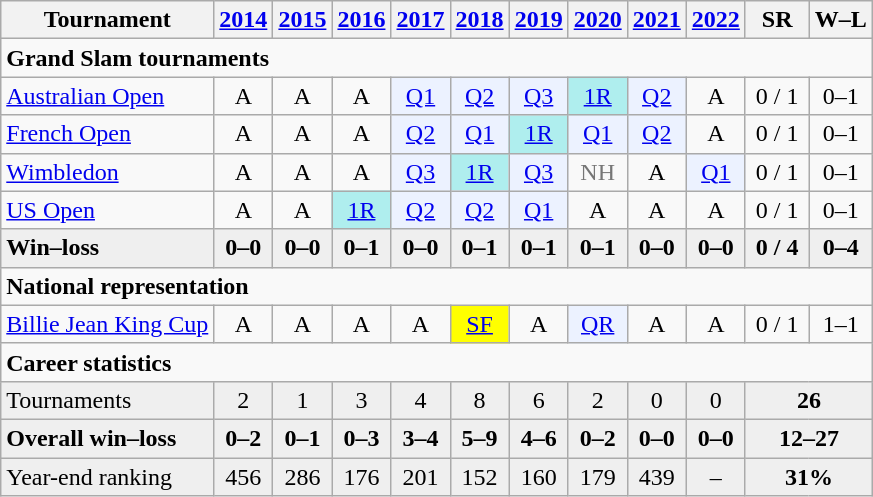<table class="wikitable nowrap" style=text-align:center;>
<tr>
<th>Tournament</th>
<th><a href='#'>2014</a></th>
<th><a href='#'>2015</a></th>
<th><a href='#'>2016</a></th>
<th><a href='#'>2017</a></th>
<th><a href='#'>2018</a></th>
<th><a href='#'>2019</a></th>
<th><a href='#'>2020</a></th>
<th><a href='#'>2021</a></th>
<th><a href='#'>2022</a></th>
<th width=35>SR</th>
<th width=35>W–L</th>
</tr>
<tr>
<td colspan="12" align=left><strong>Grand Slam tournaments</strong></td>
</tr>
<tr>
<td align=left><a href='#'>Australian Open</a></td>
<td>A</td>
<td>A</td>
<td>A</td>
<td bgcolor=ecf2ff><a href='#'>Q1</a></td>
<td bgcolor=ecf2ff><a href='#'>Q2</a></td>
<td bgcolor=ecf2ff><a href='#'>Q3</a></td>
<td bgcolor=afeeee><a href='#'>1R</a></td>
<td bgcolor=ecf2ff><a href='#'>Q2</a></td>
<td>A</td>
<td>0 / 1</td>
<td>0–1</td>
</tr>
<tr>
<td align=left><a href='#'>French Open</a></td>
<td>A</td>
<td>A</td>
<td>A</td>
<td bgcolor=ecf2ff><a href='#'>Q2</a></td>
<td bgcolor=ecf2ff><a href='#'>Q1</a></td>
<td bgcolor=afeeee><a href='#'>1R</a></td>
<td bgcolor=ecf2ff><a href='#'>Q1</a></td>
<td bgcolor=ecf2ff><a href='#'>Q2</a></td>
<td>A</td>
<td>0 / 1</td>
<td>0–1</td>
</tr>
<tr>
<td align=left><a href='#'>Wimbledon</a></td>
<td>A</td>
<td>A</td>
<td>A</td>
<td bgcolor=ecf2ff><a href='#'>Q3</a></td>
<td bgcolor=afeeee><a href='#'>1R</a></td>
<td bgcolor=ecf2ff><a href='#'>Q3</a></td>
<td style="color:#767676;">NH</td>
<td>A</td>
<td bgcolor=ecf2ff><a href='#'>Q1</a></td>
<td>0 / 1</td>
<td>0–1</td>
</tr>
<tr>
<td align=left><a href='#'>US Open</a></td>
<td>A</td>
<td>A</td>
<td bgcolor=afeeee><a href='#'>1R</a></td>
<td bgcolor=ecf2ff><a href='#'>Q2</a></td>
<td bgcolor=ecf2ff><a href='#'>Q2</a></td>
<td bgcolor=ecf2ff><a href='#'>Q1</a></td>
<td>A</td>
<td>A</td>
<td>A</td>
<td>0 / 1</td>
<td>0–1</td>
</tr>
<tr style="font-weight:bold; background:#efefef;">
<td style="text-align:left;">Win–loss</td>
<td>0–0</td>
<td>0–0</td>
<td>0–1</td>
<td>0–0</td>
<td>0–1</td>
<td>0–1</td>
<td>0–1</td>
<td>0–0</td>
<td>0–0</td>
<td>0 / 4</td>
<td>0–4</td>
</tr>
<tr>
<td colspan="12" align=left><strong>National representation</strong></td>
</tr>
<tr>
<td align=left><a href='#'>Billie Jean King Cup</a></td>
<td>A</td>
<td>A</td>
<td>A</td>
<td>A</td>
<td bgcolor=yellow><a href='#'>SF</a></td>
<td>A</td>
<td bgcolor=ecf2ff><a href='#'>QR</a></td>
<td>A</td>
<td>A</td>
<td>0 / 1</td>
<td>1–1</td>
</tr>
<tr>
<td colspan="12" align=left><strong>Career statistics</strong></td>
</tr>
<tr bgcolor=efefef>
<td align=left>Tournaments</td>
<td>2</td>
<td>1</td>
<td>3</td>
<td>4</td>
<td>8</td>
<td>6</td>
<td>2</td>
<td>0</td>
<td>0</td>
<td colspan=2><strong>26</strong></td>
</tr>
<tr style="font-weight:bold; background:#efefef;">
<td style="text-align:left;">Overall win–loss</td>
<td>0–2</td>
<td>0–1</td>
<td>0–3</td>
<td>3–4</td>
<td>5–9</td>
<td>4–6</td>
<td>0–2</td>
<td>0–0</td>
<td>0–0</td>
<td colspan=2>12–27</td>
</tr>
<tr bgcolor=efefef>
<td align=left>Year-end ranking</td>
<td>456</td>
<td>286</td>
<td>176</td>
<td>201</td>
<td>152</td>
<td>160</td>
<td>179</td>
<td>439</td>
<td>–</td>
<td colspan=2><strong>31%</strong></td>
</tr>
</table>
